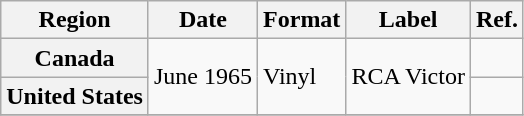<table class="wikitable plainrowheaders">
<tr>
<th scope="col">Region</th>
<th scope="col">Date</th>
<th scope="col">Format</th>
<th scope="col">Label</th>
<th scope="col">Ref.</th>
</tr>
<tr>
<th scope="row">Canada</th>
<td rowspan="2">June 1965</td>
<td rowspan="2">Vinyl</td>
<td rowspan="2">RCA Victor</td>
<td></td>
</tr>
<tr>
<th scope="row">United States</th>
<td></td>
</tr>
<tr>
</tr>
</table>
